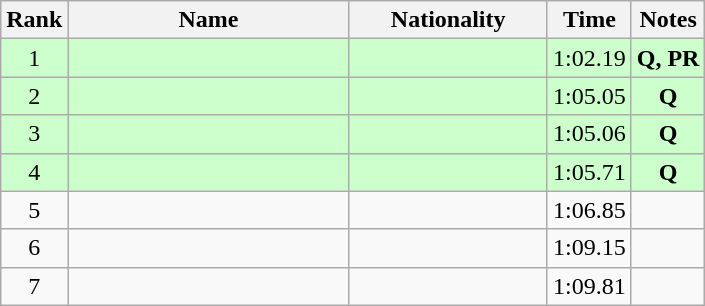<table class="wikitable sortable" style="text-align:center">
<tr>
<th>Rank</th>
<th style="width:180px">Name</th>
<th style="width:125px">Nationality</th>
<th>Time</th>
<th>Notes</th>
</tr>
<tr style="background:#cfc;">
<td>1</td>
<td style="text-align:left;"></td>
<td style="text-align:left;"></td>
<td>1:02.19</td>
<td><strong>Q, PR</strong></td>
</tr>
<tr style="background:#cfc;">
<td>2</td>
<td style="text-align:left;"></td>
<td style="text-align:left;"></td>
<td>1:05.05</td>
<td><strong>Q</strong></td>
</tr>
<tr style="background:#cfc;">
<td>3</td>
<td style="text-align:left;"></td>
<td style="text-align:left;"></td>
<td>1:05.06</td>
<td><strong>Q</strong></td>
</tr>
<tr style="background:#cfc;">
<td>4</td>
<td style="text-align:left;"></td>
<td style="text-align:left;"></td>
<td>1:05.71</td>
<td><strong>Q</strong></td>
</tr>
<tr>
<td>5</td>
<td style="text-align:left;"></td>
<td style="text-align:left;"></td>
<td>1:06.85</td>
<td></td>
</tr>
<tr>
<td>6</td>
<td style="text-align:left;"></td>
<td style="text-align:left;"></td>
<td>1:09.15</td>
<td></td>
</tr>
<tr>
<td>7</td>
<td style="text-align:left;"></td>
<td style="text-align:left;"></td>
<td>1:09.81</td>
<td></td>
</tr>
</table>
